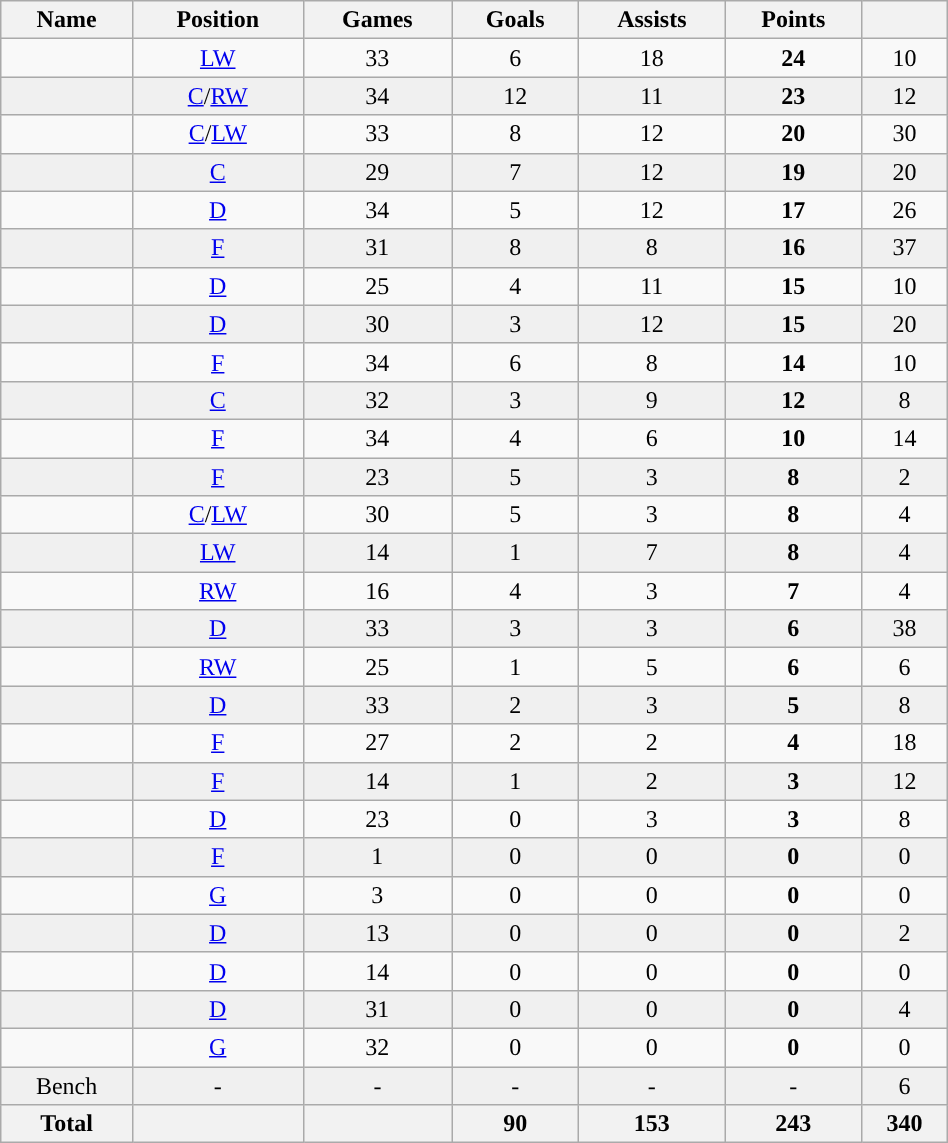<table class="wikitable sortable" width ="50%">
<tr align="center">
<th><strong>Name</strong></th>
<th><strong>Position</strong></th>
<th><strong>Games</strong></th>
<th><strong>Goals</strong></th>
<th><strong>Assists</strong></th>
<th><strong>Points</strong></th>
<th><strong><a href='#'></a></strong></th>
</tr>
<tr align="center" bgcolor="">
<td></td>
<td><a href='#'>LW</a></td>
<td>33</td>
<td>6</td>
<td>18</td>
<td><strong>24</strong></td>
<td>10</td>
</tr>
<tr align="center" bgcolor="f0f0f0">
<td></td>
<td><a href='#'>C</a>/<a href='#'>RW</a></td>
<td>34</td>
<td>12</td>
<td>11</td>
<td><strong>23</strong></td>
<td>12</td>
</tr>
<tr align="center" bgcolor="">
<td></td>
<td><a href='#'>C</a>/<a href='#'>LW</a></td>
<td>33</td>
<td>8</td>
<td>12</td>
<td><strong>20</strong></td>
<td>30</td>
</tr>
<tr align="center" bgcolor="f0f0f0">
<td></td>
<td><a href='#'>C</a></td>
<td>29</td>
<td>7</td>
<td>12</td>
<td><strong>19</strong></td>
<td>20</td>
</tr>
<tr align="center" bgcolor="">
<td></td>
<td><a href='#'>D</a></td>
<td>34</td>
<td>5</td>
<td>12</td>
<td><strong>17</strong></td>
<td>26</td>
</tr>
<tr align="center" bgcolor="f0f0f0">
<td></td>
<td><a href='#'>F</a></td>
<td>31</td>
<td>8</td>
<td>8</td>
<td><strong>16</strong></td>
<td>37</td>
</tr>
<tr align="center" bgcolor="">
<td></td>
<td><a href='#'>D</a></td>
<td>25</td>
<td>4</td>
<td>11</td>
<td><strong>15</strong></td>
<td>10</td>
</tr>
<tr align="center" bgcolor="f0f0f0">
<td></td>
<td><a href='#'>D</a></td>
<td>30</td>
<td>3</td>
<td>12</td>
<td><strong>15</strong></td>
<td>20</td>
</tr>
<tr align="center" bgcolor="">
<td></td>
<td><a href='#'>F</a></td>
<td>34</td>
<td>6</td>
<td>8</td>
<td><strong>14</strong></td>
<td>10</td>
</tr>
<tr align="center" bgcolor="f0f0f0">
<td></td>
<td><a href='#'>C</a></td>
<td>32</td>
<td>3</td>
<td>9</td>
<td><strong>12</strong></td>
<td>8</td>
</tr>
<tr align="center" bgcolor="">
<td></td>
<td><a href='#'>F</a></td>
<td>34</td>
<td>4</td>
<td>6</td>
<td><strong>10</strong></td>
<td>14</td>
</tr>
<tr align="center" bgcolor="f0f0f0">
<td></td>
<td><a href='#'>F</a></td>
<td>23</td>
<td>5</td>
<td>3</td>
<td><strong>8</strong></td>
<td>2</td>
</tr>
<tr align="center" bgcolor="">
<td></td>
<td><a href='#'>C</a>/<a href='#'>LW</a></td>
<td>30</td>
<td>5</td>
<td>3</td>
<td><strong>8</strong></td>
<td>4</td>
</tr>
<tr align="center" bgcolor="f0f0f0">
<td></td>
<td><a href='#'>LW</a></td>
<td>14</td>
<td>1</td>
<td>7</td>
<td><strong>8</strong></td>
<td>4</td>
</tr>
<tr align="center" bgcolor="">
<td></td>
<td><a href='#'>RW</a></td>
<td>16</td>
<td>4</td>
<td>3</td>
<td><strong>7</strong></td>
<td>4</td>
</tr>
<tr align="center" bgcolor="f0f0f0">
<td></td>
<td><a href='#'>D</a></td>
<td>33</td>
<td>3</td>
<td>3</td>
<td><strong>6</strong></td>
<td>38</td>
</tr>
<tr align="center" bgcolor="">
<td></td>
<td><a href='#'>RW</a></td>
<td>25</td>
<td>1</td>
<td>5</td>
<td><strong>6</strong></td>
<td>6</td>
</tr>
<tr align="center" bgcolor="f0f0f0">
<td></td>
<td><a href='#'>D</a></td>
<td>33</td>
<td>2</td>
<td>3</td>
<td><strong>5</strong></td>
<td>8</td>
</tr>
<tr align="center" bgcolor="">
<td></td>
<td><a href='#'>F</a></td>
<td>27</td>
<td>2</td>
<td>2</td>
<td><strong>4</strong></td>
<td>18</td>
</tr>
<tr align="center" bgcolor="f0f0f0">
<td></td>
<td><a href='#'>F</a></td>
<td>14</td>
<td>1</td>
<td>2</td>
<td><strong>3</strong></td>
<td>12</td>
</tr>
<tr align="center" bgcolor="">
<td></td>
<td><a href='#'>D</a></td>
<td>23</td>
<td>0</td>
<td>3</td>
<td><strong>3</strong></td>
<td>8</td>
</tr>
<tr align="center" bgcolor="f0f0f0">
<td></td>
<td><a href='#'>F</a></td>
<td>1</td>
<td>0</td>
<td>0</td>
<td><strong>0</strong></td>
<td>0</td>
</tr>
<tr align="center" bgcolor="">
<td></td>
<td><a href='#'>G</a></td>
<td>3</td>
<td>0</td>
<td>0</td>
<td><strong>0</strong></td>
<td>0</td>
</tr>
<tr align="center" bgcolor="f0f0f0">
<td></td>
<td><a href='#'>D</a></td>
<td>13</td>
<td>0</td>
<td>0</td>
<td><strong>0</strong></td>
<td>2</td>
</tr>
<tr align="center" bgcolor="">
<td></td>
<td><a href='#'>D</a></td>
<td>14</td>
<td>0</td>
<td>0</td>
<td><strong>0</strong></td>
<td>0</td>
</tr>
<tr align="center" bgcolor="f0f0f0">
<td></td>
<td><a href='#'>D</a></td>
<td>31</td>
<td>0</td>
<td>0</td>
<td><strong>0</strong></td>
<td>4</td>
</tr>
<tr align="center" bgcolor="">
<td></td>
<td><a href='#'>G</a></td>
<td>32</td>
<td>0</td>
<td>0</td>
<td><strong>0</strong></td>
<td>0</td>
</tr>
<tr align="center" bgcolor="f0f0f0">
<td>Bench</td>
<td>-</td>
<td>-</td>
<td>-</td>
<td>-</td>
<td>-</td>
<td>6</td>
</tr>
<tr>
<th>Total</th>
<th></th>
<th></th>
<th>90</th>
<th>153</th>
<th>243</th>
<th>340</th>
</tr>
</table>
